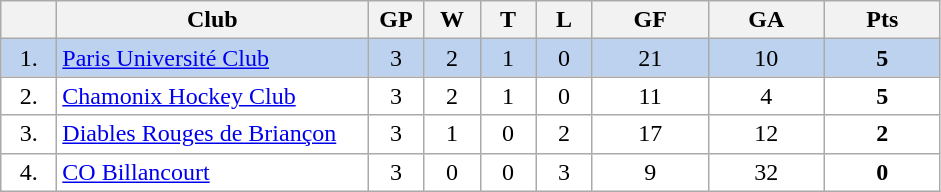<table class="wikitable">
<tr>
<th width="30"></th>
<th width="200">Club</th>
<th width="30">GP</th>
<th width="30">W</th>
<th width="30">T</th>
<th width="30">L</th>
<th width="70">GF</th>
<th width="70">GA</th>
<th width="70">Pts</th>
</tr>
<tr bgcolor="#BCD2EE" align="center">
<td>1.</td>
<td align="left"><a href='#'>Paris Université Club</a></td>
<td>3</td>
<td>2</td>
<td>1</td>
<td>0</td>
<td>21</td>
<td>10</td>
<td><strong>5</strong></td>
</tr>
<tr bgcolor="#FFFFFF" align="center">
<td>2.</td>
<td align="left"><a href='#'>Chamonix Hockey Club</a></td>
<td>3</td>
<td>2</td>
<td>1</td>
<td>0</td>
<td>11</td>
<td>4</td>
<td><strong>5</strong></td>
</tr>
<tr bgcolor="#FFFFFF" align="center">
<td>3.</td>
<td align="left"><a href='#'>Diables Rouges de Briançon</a></td>
<td>3</td>
<td>1</td>
<td>0</td>
<td>2</td>
<td>17</td>
<td>12</td>
<td><strong>2</strong></td>
</tr>
<tr bgcolor="#FFFFFF" align="center">
<td>4.</td>
<td align="left"><a href='#'>CO Billancourt</a></td>
<td>3</td>
<td>0</td>
<td>0</td>
<td>3</td>
<td>9</td>
<td>32</td>
<td><strong>0</strong></td>
</tr>
</table>
